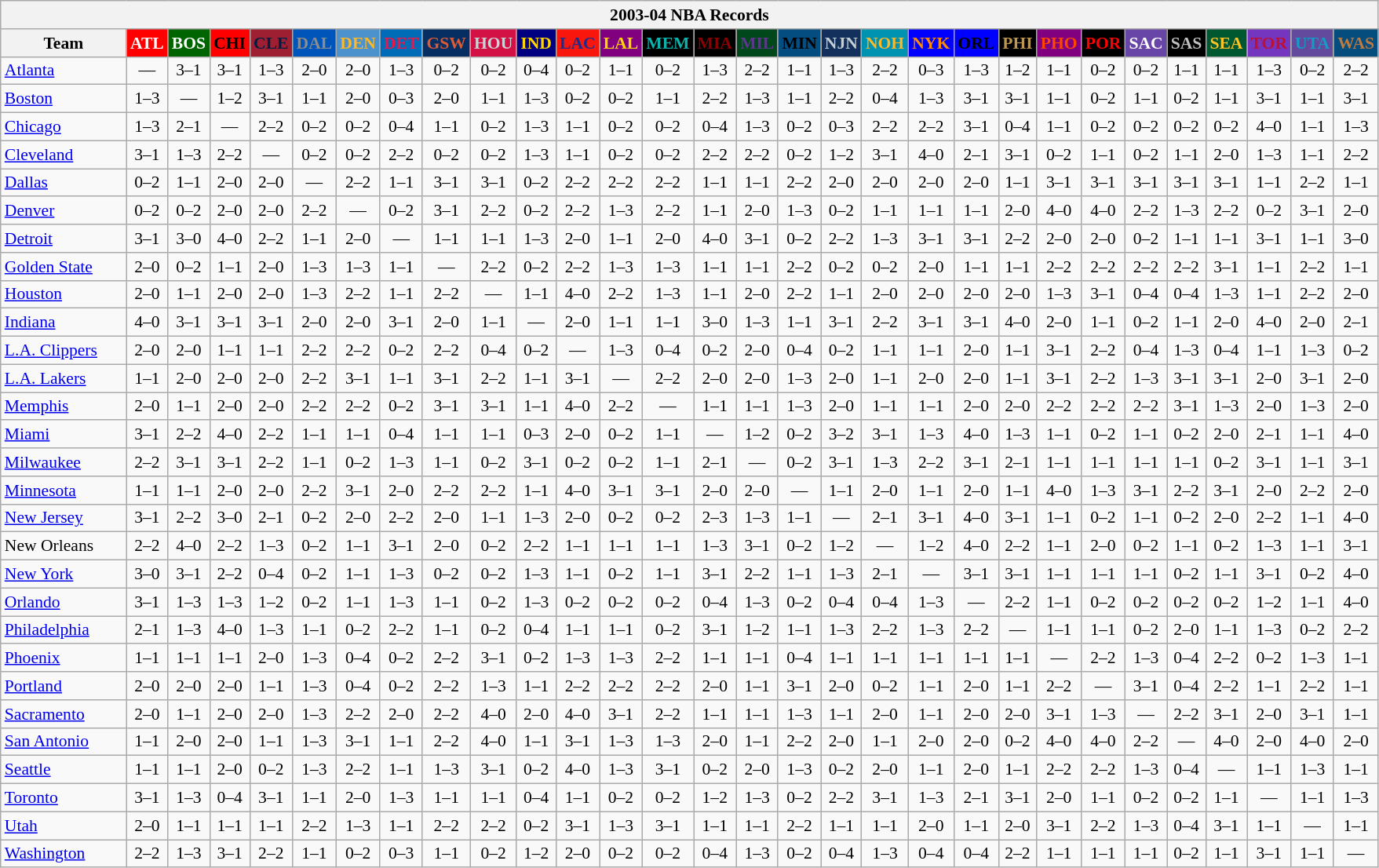<table class="wikitable" style="font-size:90%; text-align:center;">
<tr>
<th colspan=30>2003-04 NBA Records</th>
</tr>
<tr>
<th width=100>Team</th>
<th style="background:#FF0000;color:#FFFFFF;width=35">ATL</th>
<th style="background:#006400;color:#FFFFFF;width=35">BOS</th>
<th style="background:#FF0000;color:#000000;width=35">CHI</th>
<th style="background:#9F1F32;color:#001D43;width=35">CLE</th>
<th style="background:#0055BA;color:#898D8F;width=35">DAL</th>
<th style="background:#4C92CC;color:#FDB827;width=35">DEN</th>
<th style="background:#006BB7;color:#ED164B;width=35">DET</th>
<th style="background:#072E63;color:#DC5A34;width=35">GSW</th>
<th style="background:#D31145;color:#CBD4D8;width=35">HOU</th>
<th style="background:#000080;color:#FFD700;width=35">IND</th>
<th style="background:#F9160D;color:#1A2E8B;width=35">LAC</th>
<th style="background:#800080;color:#FFD700;width=35">LAL</th>
<th style="background:#000000;color:#0CB2AC;width=35">MEM</th>
<th style="background:#000000;color:#8B0000;width=35">MIA</th>
<th style="background:#00471B;color:#5C378A;width=35">MIL</th>
<th style="background:#044D80;color:#000000;width=35">MIN</th>
<th style="background:#12305B;color:#C4CED4;width=35">NJN</th>
<th style="background:#0093B1;color:#FDB827;width=35">NOH</th>
<th style="background:#0000FF;color:#FF8C00;width=35">NYK</th>
<th style="background:#0000FF;color:#000000;width=35">ORL</th>
<th style="background:#000000;color:#BB9754;width=35">PHI</th>
<th style="background:#800080;color:#FF4500;width=35">PHO</th>
<th style="background:#000000;color:#FF0000;width=35">POR</th>
<th style="background:#6846A8;color:#FFFFFF;width=35">SAC</th>
<th style="background:#000000;color:#C0C0C0;width=35">SAS</th>
<th style="background:#005831;color:#FFC322;width=35">SEA</th>
<th style="background:#7436BF;color:#BE0F34;width=35">TOR</th>
<th style="background:#644A9C;color:#149BC7;width=35">UTA</th>
<th style="background:#044D7D;color:#BC7A44;width=35">WAS</th>
</tr>
<tr>
<td style="text-align:left;"><a href='#'>Atlanta</a></td>
<td>—</td>
<td>3–1</td>
<td>3–1</td>
<td>1–3</td>
<td>2–0</td>
<td>2–0</td>
<td>1–3</td>
<td>0–2</td>
<td>0–2</td>
<td>0–4</td>
<td>0–2</td>
<td>1–1</td>
<td>0–2</td>
<td>1–3</td>
<td>2–2</td>
<td>1–1</td>
<td>1–3</td>
<td>2–2</td>
<td>0–3</td>
<td>1–3</td>
<td>1–2</td>
<td>1–1</td>
<td>0–2</td>
<td>0–2</td>
<td>1–1</td>
<td>1–1</td>
<td>1–3</td>
<td>0–2</td>
<td>2–2</td>
</tr>
<tr>
<td style="text-align:left;"><a href='#'>Boston</a></td>
<td>1–3</td>
<td>—</td>
<td>1–2</td>
<td>3–1</td>
<td>1–1</td>
<td>2–0</td>
<td>0–3</td>
<td>2–0</td>
<td>1–1</td>
<td>1–3</td>
<td>0–2</td>
<td>0–2</td>
<td>1–1</td>
<td>2–2</td>
<td>1–3</td>
<td>1–1</td>
<td>2–2</td>
<td>0–4</td>
<td>1–3</td>
<td>3–1</td>
<td>3–1</td>
<td>1–1</td>
<td>0–2</td>
<td>1–1</td>
<td>0–2</td>
<td>1–1</td>
<td>3–1</td>
<td>1–1</td>
<td>3–1</td>
</tr>
<tr>
<td style="text-align:left;"><a href='#'>Chicago</a></td>
<td>1–3</td>
<td>2–1</td>
<td>—</td>
<td>2–2</td>
<td>0–2</td>
<td>0–2</td>
<td>0–4</td>
<td>1–1</td>
<td>0–2</td>
<td>1–3</td>
<td>1–1</td>
<td>0–2</td>
<td>0–2</td>
<td>0–4</td>
<td>1–3</td>
<td>0–2</td>
<td>0–3</td>
<td>2–2</td>
<td>2–2</td>
<td>3–1</td>
<td>0–4</td>
<td>1–1</td>
<td>0–2</td>
<td>0–2</td>
<td>0–2</td>
<td>0–2</td>
<td>4–0</td>
<td>1–1</td>
<td>1–3</td>
</tr>
<tr>
<td style="text-align:left;"><a href='#'>Cleveland</a></td>
<td>3–1</td>
<td>1–3</td>
<td>2–2</td>
<td>—</td>
<td>0–2</td>
<td>0–2</td>
<td>2–2</td>
<td>0–2</td>
<td>0–2</td>
<td>1–3</td>
<td>1–1</td>
<td>0–2</td>
<td>0–2</td>
<td>2–2</td>
<td>2–2</td>
<td>0–2</td>
<td>1–2</td>
<td>3–1</td>
<td>4–0</td>
<td>2–1</td>
<td>3–1</td>
<td>0–2</td>
<td>1–1</td>
<td>0–2</td>
<td>1–1</td>
<td>2–0</td>
<td>1–3</td>
<td>1–1</td>
<td>2–2</td>
</tr>
<tr>
<td style="text-align:left;"><a href='#'>Dallas</a></td>
<td>0–2</td>
<td>1–1</td>
<td>2–0</td>
<td>2–0</td>
<td>—</td>
<td>2–2</td>
<td>1–1</td>
<td>3–1</td>
<td>3–1</td>
<td>0–2</td>
<td>2–2</td>
<td>2–2</td>
<td>2–2</td>
<td>1–1</td>
<td>1–1</td>
<td>2–2</td>
<td>2–0</td>
<td>2–0</td>
<td>2–0</td>
<td>2–0</td>
<td>1–1</td>
<td>3–1</td>
<td>3–1</td>
<td>3–1</td>
<td>3–1</td>
<td>3–1</td>
<td>1–1</td>
<td>2–2</td>
<td>1–1</td>
</tr>
<tr>
<td style="text-align:left;"><a href='#'>Denver</a></td>
<td>0–2</td>
<td>0–2</td>
<td>2–0</td>
<td>2–0</td>
<td>2–2</td>
<td>—</td>
<td>0–2</td>
<td>3–1</td>
<td>2–2</td>
<td>0–2</td>
<td>2–2</td>
<td>1–3</td>
<td>2–2</td>
<td>1–1</td>
<td>2–0</td>
<td>1–3</td>
<td>0–2</td>
<td>1–1</td>
<td>1–1</td>
<td>1–1</td>
<td>2–0</td>
<td>4–0</td>
<td>4–0</td>
<td>2–2</td>
<td>1–3</td>
<td>2–2</td>
<td>0–2</td>
<td>3–1</td>
<td>2–0</td>
</tr>
<tr>
<td style="text-align:left;"><a href='#'>Detroit</a></td>
<td>3–1</td>
<td>3–0</td>
<td>4–0</td>
<td>2–2</td>
<td>1–1</td>
<td>2–0</td>
<td>—</td>
<td>1–1</td>
<td>1–1</td>
<td>1–3</td>
<td>2–0</td>
<td>1–1</td>
<td>2–0</td>
<td>4–0</td>
<td>3–1</td>
<td>0–2</td>
<td>2–2</td>
<td>1–3</td>
<td>3–1</td>
<td>3–1</td>
<td>2–2</td>
<td>2–0</td>
<td>2–0</td>
<td>0–2</td>
<td>1–1</td>
<td>1–1</td>
<td>3–1</td>
<td>1–1</td>
<td>3–0</td>
</tr>
<tr>
<td style="text-align:left;"><a href='#'>Golden State</a></td>
<td>2–0</td>
<td>0–2</td>
<td>1–1</td>
<td>2–0</td>
<td>1–3</td>
<td>1–3</td>
<td>1–1</td>
<td>—</td>
<td>2–2</td>
<td>0–2</td>
<td>2–2</td>
<td>1–3</td>
<td>1–3</td>
<td>1–1</td>
<td>1–1</td>
<td>2–2</td>
<td>0–2</td>
<td>0–2</td>
<td>2–0</td>
<td>1–1</td>
<td>1–1</td>
<td>2–2</td>
<td>2–2</td>
<td>2–2</td>
<td>2–2</td>
<td>3–1</td>
<td>1–1</td>
<td>2–2</td>
<td>1–1</td>
</tr>
<tr>
<td style="text-align:left;"><a href='#'>Houston</a></td>
<td>2–0</td>
<td>1–1</td>
<td>2–0</td>
<td>2–0</td>
<td>1–3</td>
<td>2–2</td>
<td>1–1</td>
<td>2–2</td>
<td>—</td>
<td>1–1</td>
<td>4–0</td>
<td>2–2</td>
<td>1–3</td>
<td>1–1</td>
<td>2–0</td>
<td>2–2</td>
<td>1–1</td>
<td>2–0</td>
<td>2–0</td>
<td>2–0</td>
<td>2–0</td>
<td>1–3</td>
<td>3–1</td>
<td>0–4</td>
<td>0–4</td>
<td>1–3</td>
<td>1–1</td>
<td>2–2</td>
<td>2–0</td>
</tr>
<tr>
<td style="text-align:left;"><a href='#'>Indiana</a></td>
<td>4–0</td>
<td>3–1</td>
<td>3–1</td>
<td>3–1</td>
<td>2–0</td>
<td>2–0</td>
<td>3–1</td>
<td>2–0</td>
<td>1–1</td>
<td>—</td>
<td>2–0</td>
<td>1–1</td>
<td>1–1</td>
<td>3–0</td>
<td>1–3</td>
<td>1–1</td>
<td>3–1</td>
<td>2–2</td>
<td>3–1</td>
<td>3–1</td>
<td>4–0</td>
<td>2–0</td>
<td>1–1</td>
<td>0–2</td>
<td>1–1</td>
<td>2–0</td>
<td>4–0</td>
<td>2–0</td>
<td>2–1</td>
</tr>
<tr>
<td style="text-align:left;"><a href='#'>L.A. Clippers</a></td>
<td>2–0</td>
<td>2–0</td>
<td>1–1</td>
<td>1–1</td>
<td>2–2</td>
<td>2–2</td>
<td>0–2</td>
<td>2–2</td>
<td>0–4</td>
<td>0–2</td>
<td>—</td>
<td>1–3</td>
<td>0–4</td>
<td>0–2</td>
<td>2–0</td>
<td>0–4</td>
<td>0–2</td>
<td>1–1</td>
<td>1–1</td>
<td>2–0</td>
<td>1–1</td>
<td>3–1</td>
<td>2–2</td>
<td>0–4</td>
<td>1–3</td>
<td>0–4</td>
<td>1–1</td>
<td>1–3</td>
<td>0–2</td>
</tr>
<tr>
<td style="text-align:left;"><a href='#'>L.A. Lakers</a></td>
<td>1–1</td>
<td>2–0</td>
<td>2–0</td>
<td>2–0</td>
<td>2–2</td>
<td>3–1</td>
<td>1–1</td>
<td>3–1</td>
<td>2–2</td>
<td>1–1</td>
<td>3–1</td>
<td>—</td>
<td>2–2</td>
<td>2–0</td>
<td>2–0</td>
<td>1–3</td>
<td>2–0</td>
<td>1–1</td>
<td>2–0</td>
<td>2–0</td>
<td>1–1</td>
<td>3–1</td>
<td>2–2</td>
<td>1–3</td>
<td>3–1</td>
<td>3–1</td>
<td>2–0</td>
<td>3–1</td>
<td>2–0</td>
</tr>
<tr>
<td style="text-align:left;"><a href='#'>Memphis</a></td>
<td>2–0</td>
<td>1–1</td>
<td>2–0</td>
<td>2–0</td>
<td>2–2</td>
<td>2–2</td>
<td>0–2</td>
<td>3–1</td>
<td>3–1</td>
<td>1–1</td>
<td>4–0</td>
<td>2–2</td>
<td>—</td>
<td>1–1</td>
<td>1–1</td>
<td>1–3</td>
<td>2–0</td>
<td>1–1</td>
<td>1–1</td>
<td>2–0</td>
<td>2–0</td>
<td>2–2</td>
<td>2–2</td>
<td>2–2</td>
<td>3–1</td>
<td>1–3</td>
<td>2–0</td>
<td>1–3</td>
<td>2–0</td>
</tr>
<tr>
<td style="text-align:left;"><a href='#'>Miami</a></td>
<td>3–1</td>
<td>2–2</td>
<td>4–0</td>
<td>2–2</td>
<td>1–1</td>
<td>1–1</td>
<td>0–4</td>
<td>1–1</td>
<td>1–1</td>
<td>0–3</td>
<td>2–0</td>
<td>0–2</td>
<td>1–1</td>
<td>—</td>
<td>1–2</td>
<td>0–2</td>
<td>3–2</td>
<td>3–1</td>
<td>1–3</td>
<td>4–0</td>
<td>1–3</td>
<td>1–1</td>
<td>0–2</td>
<td>1–1</td>
<td>0–2</td>
<td>2–0</td>
<td>2–1</td>
<td>1–1</td>
<td>4–0</td>
</tr>
<tr>
<td style="text-align:left;"><a href='#'>Milwaukee</a></td>
<td>2–2</td>
<td>3–1</td>
<td>3–1</td>
<td>2–2</td>
<td>1–1</td>
<td>0–2</td>
<td>1–3</td>
<td>1–1</td>
<td>0–2</td>
<td>3–1</td>
<td>0–2</td>
<td>0–2</td>
<td>1–1</td>
<td>2–1</td>
<td>—</td>
<td>0–2</td>
<td>3–1</td>
<td>1–3</td>
<td>2–2</td>
<td>3–1</td>
<td>2–1</td>
<td>1–1</td>
<td>1–1</td>
<td>1–1</td>
<td>1–1</td>
<td>0–2</td>
<td>3–1</td>
<td>1–1</td>
<td>3–1</td>
</tr>
<tr>
<td style="text-align:left;"><a href='#'>Minnesota</a></td>
<td>1–1</td>
<td>1–1</td>
<td>2–0</td>
<td>2–0</td>
<td>2–2</td>
<td>3–1</td>
<td>2–0</td>
<td>2–2</td>
<td>2–2</td>
<td>1–1</td>
<td>4–0</td>
<td>3–1</td>
<td>3–1</td>
<td>2–0</td>
<td>2–0</td>
<td>—</td>
<td>1–1</td>
<td>2–0</td>
<td>1–1</td>
<td>2–0</td>
<td>1–1</td>
<td>4–0</td>
<td>1–3</td>
<td>3–1</td>
<td>2–2</td>
<td>3–1</td>
<td>2–0</td>
<td>2–2</td>
<td>2–0</td>
</tr>
<tr>
<td style="text-align:left;"><a href='#'>New Jersey</a></td>
<td>3–1</td>
<td>2–2</td>
<td>3–0</td>
<td>2–1</td>
<td>0–2</td>
<td>2–0</td>
<td>2–2</td>
<td>2–0</td>
<td>1–1</td>
<td>1–3</td>
<td>2–0</td>
<td>0–2</td>
<td>0–2</td>
<td>2–3</td>
<td>1–3</td>
<td>1–1</td>
<td>—</td>
<td>2–1</td>
<td>3–1</td>
<td>4–0</td>
<td>3–1</td>
<td>1–1</td>
<td>0–2</td>
<td>1–1</td>
<td>0–2</td>
<td>2–0</td>
<td>2–2</td>
<td>1–1</td>
<td>4–0</td>
</tr>
<tr>
<td style="text-align:left;">New Orleans</td>
<td>2–2</td>
<td>4–0</td>
<td>2–2</td>
<td>1–3</td>
<td>0–2</td>
<td>1–1</td>
<td>3–1</td>
<td>2–0</td>
<td>0–2</td>
<td>2–2</td>
<td>1–1</td>
<td>1–1</td>
<td>1–1</td>
<td>1–3</td>
<td>3–1</td>
<td>0–2</td>
<td>1–2</td>
<td>—</td>
<td>1–2</td>
<td>4–0</td>
<td>2–2</td>
<td>1–1</td>
<td>2–0</td>
<td>0–2</td>
<td>1–1</td>
<td>0–2</td>
<td>1–3</td>
<td>1–1</td>
<td>3–1</td>
</tr>
<tr>
<td style="text-align:left;"><a href='#'>New York</a></td>
<td>3–0</td>
<td>3–1</td>
<td>2–2</td>
<td>0–4</td>
<td>0–2</td>
<td>1–1</td>
<td>1–3</td>
<td>0–2</td>
<td>0–2</td>
<td>1–3</td>
<td>1–1</td>
<td>0–2</td>
<td>1–1</td>
<td>3–1</td>
<td>2–2</td>
<td>1–1</td>
<td>1–3</td>
<td>2–1</td>
<td>—</td>
<td>3–1</td>
<td>3–1</td>
<td>1–1</td>
<td>1–1</td>
<td>1–1</td>
<td>0–2</td>
<td>1–1</td>
<td>3–1</td>
<td>0–2</td>
<td>4–0</td>
</tr>
<tr>
<td style="text-align:left;"><a href='#'>Orlando</a></td>
<td>3–1</td>
<td>1–3</td>
<td>1–3</td>
<td>1–2</td>
<td>0–2</td>
<td>1–1</td>
<td>1–3</td>
<td>1–1</td>
<td>0–2</td>
<td>1–3</td>
<td>0–2</td>
<td>0–2</td>
<td>0–2</td>
<td>0–4</td>
<td>1–3</td>
<td>0–2</td>
<td>0–4</td>
<td>0–4</td>
<td>1–3</td>
<td>—</td>
<td>2–2</td>
<td>1–1</td>
<td>0–2</td>
<td>0–2</td>
<td>0–2</td>
<td>0–2</td>
<td>1–2</td>
<td>1–1</td>
<td>4–0</td>
</tr>
<tr>
<td style="text-align:left;"><a href='#'>Philadelphia</a></td>
<td>2–1</td>
<td>1–3</td>
<td>4–0</td>
<td>1–3</td>
<td>1–1</td>
<td>0–2</td>
<td>2–2</td>
<td>1–1</td>
<td>0–2</td>
<td>0–4</td>
<td>1–1</td>
<td>1–1</td>
<td>0–2</td>
<td>3–1</td>
<td>1–2</td>
<td>1–1</td>
<td>1–3</td>
<td>2–2</td>
<td>1–3</td>
<td>2–2</td>
<td>—</td>
<td>1–1</td>
<td>1–1</td>
<td>0–2</td>
<td>2–0</td>
<td>1–1</td>
<td>1–3</td>
<td>0–2</td>
<td>2–2</td>
</tr>
<tr>
<td style="text-align:left;"><a href='#'>Phoenix</a></td>
<td>1–1</td>
<td>1–1</td>
<td>1–1</td>
<td>2–0</td>
<td>1–3</td>
<td>0–4</td>
<td>0–2</td>
<td>2–2</td>
<td>3–1</td>
<td>0–2</td>
<td>1–3</td>
<td>1–3</td>
<td>2–2</td>
<td>1–1</td>
<td>1–1</td>
<td>0–4</td>
<td>1–1</td>
<td>1–1</td>
<td>1–1</td>
<td>1–1</td>
<td>1–1</td>
<td>—</td>
<td>2–2</td>
<td>1–3</td>
<td>0–4</td>
<td>2–2</td>
<td>0–2</td>
<td>1–3</td>
<td>1–1</td>
</tr>
<tr>
<td style="text-align:left;"><a href='#'>Portland</a></td>
<td>2–0</td>
<td>2–0</td>
<td>2–0</td>
<td>1–1</td>
<td>1–3</td>
<td>0–4</td>
<td>0–2</td>
<td>2–2</td>
<td>1–3</td>
<td>1–1</td>
<td>2–2</td>
<td>2–2</td>
<td>2–2</td>
<td>2–0</td>
<td>1–1</td>
<td>3–1</td>
<td>2–0</td>
<td>0–2</td>
<td>1–1</td>
<td>2–0</td>
<td>1–1</td>
<td>2–2</td>
<td>—</td>
<td>3–1</td>
<td>0–4</td>
<td>2–2</td>
<td>1–1</td>
<td>2–2</td>
<td>1–1</td>
</tr>
<tr>
<td style="text-align:left;"><a href='#'>Sacramento</a></td>
<td>2–0</td>
<td>1–1</td>
<td>2–0</td>
<td>2–0</td>
<td>1–3</td>
<td>2–2</td>
<td>2–0</td>
<td>2–2</td>
<td>4–0</td>
<td>2–0</td>
<td>4–0</td>
<td>3–1</td>
<td>2–2</td>
<td>1–1</td>
<td>1–1</td>
<td>1–3</td>
<td>1–1</td>
<td>2–0</td>
<td>1–1</td>
<td>2–0</td>
<td>2–0</td>
<td>3–1</td>
<td>1–3</td>
<td>—</td>
<td>2–2</td>
<td>3–1</td>
<td>2–0</td>
<td>3–1</td>
<td>1–1</td>
</tr>
<tr>
<td style="text-align:left;"><a href='#'>San Antonio</a></td>
<td>1–1</td>
<td>2–0</td>
<td>2–0</td>
<td>1–1</td>
<td>1–3</td>
<td>3–1</td>
<td>1–1</td>
<td>2–2</td>
<td>4–0</td>
<td>1–1</td>
<td>3–1</td>
<td>1–3</td>
<td>1–3</td>
<td>2–0</td>
<td>1–1</td>
<td>2–2</td>
<td>2–0</td>
<td>1–1</td>
<td>2–0</td>
<td>2–0</td>
<td>0–2</td>
<td>4–0</td>
<td>4–0</td>
<td>2–2</td>
<td>—</td>
<td>4–0</td>
<td>2–0</td>
<td>4–0</td>
<td>2–0</td>
</tr>
<tr>
<td style="text-align:left;"><a href='#'>Seattle</a></td>
<td>1–1</td>
<td>1–1</td>
<td>2–0</td>
<td>0–2</td>
<td>1–3</td>
<td>2–2</td>
<td>1–1</td>
<td>1–3</td>
<td>3–1</td>
<td>0–2</td>
<td>4–0</td>
<td>1–3</td>
<td>3–1</td>
<td>0–2</td>
<td>2–0</td>
<td>1–3</td>
<td>0–2</td>
<td>2–0</td>
<td>1–1</td>
<td>2–0</td>
<td>1–1</td>
<td>2–2</td>
<td>2–2</td>
<td>1–3</td>
<td>0–4</td>
<td>—</td>
<td>1–1</td>
<td>1–3</td>
<td>1–1</td>
</tr>
<tr>
<td style="text-align:left;"><a href='#'>Toronto</a></td>
<td>3–1</td>
<td>1–3</td>
<td>0–4</td>
<td>3–1</td>
<td>1–1</td>
<td>2–0</td>
<td>1–3</td>
<td>1–1</td>
<td>1–1</td>
<td>0–4</td>
<td>1–1</td>
<td>0–2</td>
<td>0–2</td>
<td>1–2</td>
<td>1–3</td>
<td>0–2</td>
<td>2–2</td>
<td>3–1</td>
<td>1–3</td>
<td>2–1</td>
<td>3–1</td>
<td>2–0</td>
<td>1–1</td>
<td>0–2</td>
<td>0–2</td>
<td>1–1</td>
<td>—</td>
<td>1–1</td>
<td>1–3</td>
</tr>
<tr>
<td style="text-align:left;"><a href='#'>Utah</a></td>
<td>2–0</td>
<td>1–1</td>
<td>1–1</td>
<td>1–1</td>
<td>2–2</td>
<td>1–3</td>
<td>1–1</td>
<td>2–2</td>
<td>2–2</td>
<td>0–2</td>
<td>3–1</td>
<td>1–3</td>
<td>3–1</td>
<td>1–1</td>
<td>1–1</td>
<td>2–2</td>
<td>1–1</td>
<td>1–1</td>
<td>2–0</td>
<td>1–1</td>
<td>2–0</td>
<td>3–1</td>
<td>2–2</td>
<td>1–3</td>
<td>0–4</td>
<td>3–1</td>
<td>1–1</td>
<td>—</td>
<td>1–1</td>
</tr>
<tr>
<td style="text-align:left;"><a href='#'>Washington</a></td>
<td>2–2</td>
<td>1–3</td>
<td>3–1</td>
<td>2–2</td>
<td>1–1</td>
<td>0–2</td>
<td>0–3</td>
<td>1–1</td>
<td>0–2</td>
<td>1–2</td>
<td>2–0</td>
<td>0–2</td>
<td>0–2</td>
<td>0–4</td>
<td>1–3</td>
<td>0–2</td>
<td>0–4</td>
<td>1–3</td>
<td>0–4</td>
<td>0–4</td>
<td>2–2</td>
<td>1–1</td>
<td>1–1</td>
<td>1–1</td>
<td>0–2</td>
<td>1–1</td>
<td>3–1</td>
<td>1–1</td>
<td>—</td>
</tr>
</table>
